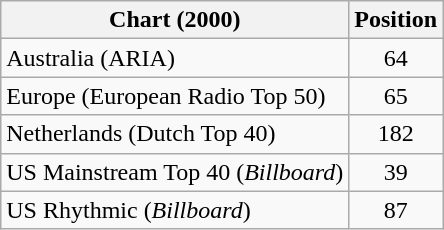<table class="wikitable sortable">
<tr>
<th>Chart (2000)</th>
<th>Position</th>
</tr>
<tr>
<td>Australia (ARIA)</td>
<td align="center">64</td>
</tr>
<tr>
<td>Europe (European Radio Top 50)</td>
<td align="center">65</td>
</tr>
<tr>
<td>Netherlands (Dutch Top 40)</td>
<td style="text-align:center;">182</td>
</tr>
<tr>
<td>US Mainstream Top 40 (<em>Billboard</em>)</td>
<td align="center">39</td>
</tr>
<tr>
<td>US Rhythmic (<em>Billboard</em>)</td>
<td align="center">87</td>
</tr>
</table>
